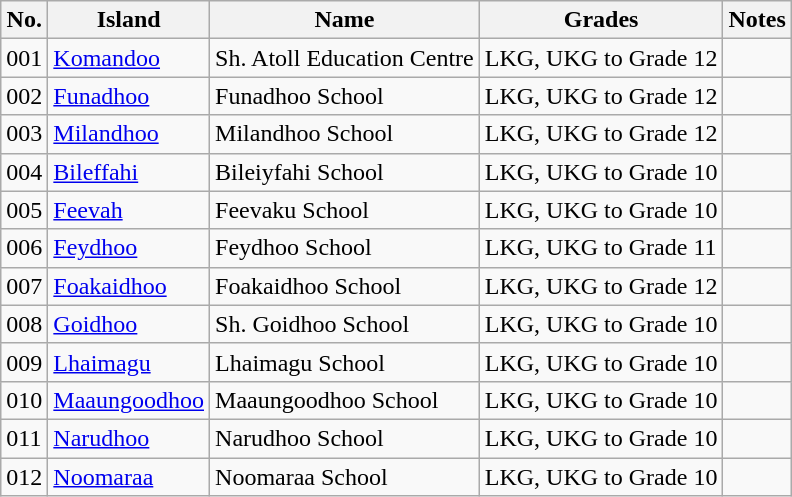<table class="wikitable">
<tr>
<th>No.</th>
<th>Island</th>
<th>Name</th>
<th>Grades</th>
<th>Notes</th>
</tr>
<tr>
<td>001</td>
<td><a href='#'>Komandoo</a></td>
<td>Sh. Atoll Education Centre</td>
<td>LKG, UKG to Grade 12</td>
<td></td>
</tr>
<tr>
<td>002</td>
<td><a href='#'>Funadhoo</a></td>
<td>Funadhoo School</td>
<td>LKG, UKG to Grade 12</td>
<td></td>
</tr>
<tr>
<td>003</td>
<td><a href='#'>Milandhoo</a></td>
<td>Milandhoo School</td>
<td>LKG, UKG to Grade 12</td>
<td></td>
</tr>
<tr>
<td>004</td>
<td><a href='#'>Bileffahi</a></td>
<td>Bileiyfahi School</td>
<td>LKG, UKG to Grade 10</td>
<td></td>
</tr>
<tr>
<td>005</td>
<td><a href='#'>Feevah</a></td>
<td>Feevaku School</td>
<td>LKG, UKG to Grade 10</td>
<td></td>
</tr>
<tr>
<td>006</td>
<td><a href='#'>Feydhoo</a></td>
<td>Feydhoo School</td>
<td>LKG, UKG to Grade 11</td>
<td></td>
</tr>
<tr>
<td>007</td>
<td><a href='#'>Foakaidhoo</a></td>
<td>Foakaidhoo School</td>
<td>LKG, UKG to Grade 12</td>
<td></td>
</tr>
<tr>
<td>008</td>
<td><a href='#'>Goidhoo</a></td>
<td>Sh. Goidhoo School</td>
<td>LKG, UKG to Grade 10</td>
<td></td>
</tr>
<tr>
<td>009</td>
<td><a href='#'>Lhaimagu</a></td>
<td>Lhaimagu School</td>
<td>LKG, UKG to Grade 10</td>
<td></td>
</tr>
<tr>
<td>010</td>
<td><a href='#'>Maaungoodhoo</a></td>
<td>Maaungoodhoo School</td>
<td>LKG, UKG to Grade 10</td>
<td></td>
</tr>
<tr>
<td>011</td>
<td><a href='#'>Narudhoo</a></td>
<td>Narudhoo School</td>
<td>LKG, UKG to Grade 10</td>
<td></td>
</tr>
<tr>
<td>012</td>
<td><a href='#'>Noomaraa</a></td>
<td>Noomaraa School</td>
<td>LKG, UKG to Grade 10</td>
<td></td>
</tr>
</table>
